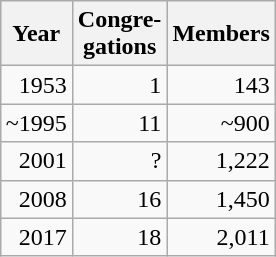<table class="wikitable" ||  align="right">
<tr>
<th>Year</th>
<th>Congre-<br>gations</th>
<th>Members</th>
</tr>
<tr>
<td align="right">1953</td>
<td align="right">1</td>
<td align="right">143</td>
</tr>
<tr>
<td align="right">~1995</td>
<td align="right">11</td>
<td align="right">~900</td>
</tr>
<tr>
<td align="right">2001</td>
<td align="right">?</td>
<td align="right">1,222</td>
</tr>
<tr>
<td align="right">2008</td>
<td align="right">16</td>
<td align="right">1,450</td>
</tr>
<tr>
<td align="right">2017</td>
<td align="right">18</td>
<td align="right">2,011</td>
</tr>
</table>
